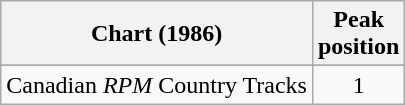<table class="wikitable sortable">
<tr>
<th align="left">Chart (1986)</th>
<th align="center">Peak<br>position</th>
</tr>
<tr>
</tr>
<tr>
<td align="left">Canadian <em>RPM</em> Country Tracks</td>
<td align="center">1</td>
</tr>
</table>
